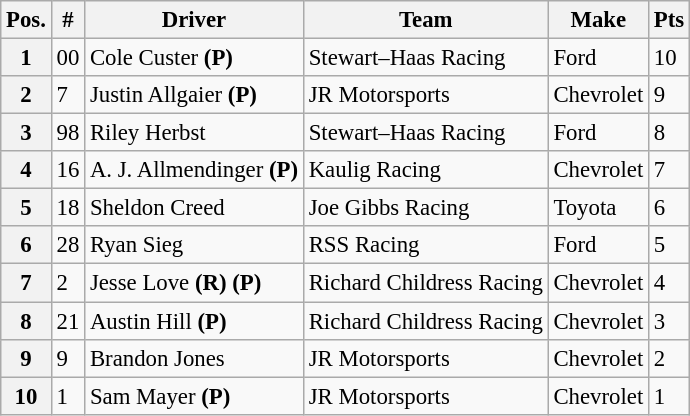<table class="wikitable" style="font-size:95%">
<tr>
<th>Pos.</th>
<th>#</th>
<th>Driver</th>
<th>Team</th>
<th>Make</th>
<th>Pts</th>
</tr>
<tr>
<th>1</th>
<td>00</td>
<td>Cole Custer <strong>(P)</strong></td>
<td>Stewart–Haas Racing</td>
<td>Ford</td>
<td>10</td>
</tr>
<tr>
<th>2</th>
<td>7</td>
<td>Justin Allgaier <strong>(P)</strong></td>
<td>JR Motorsports</td>
<td>Chevrolet</td>
<td>9</td>
</tr>
<tr>
<th>3</th>
<td>98</td>
<td>Riley Herbst</td>
<td>Stewart–Haas Racing</td>
<td>Ford</td>
<td>8</td>
</tr>
<tr>
<th>4</th>
<td>16</td>
<td>A. J. Allmendinger <strong>(P)</strong></td>
<td>Kaulig Racing</td>
<td>Chevrolet</td>
<td>7</td>
</tr>
<tr>
<th>5</th>
<td>18</td>
<td>Sheldon Creed</td>
<td>Joe Gibbs Racing</td>
<td>Toyota</td>
<td>6</td>
</tr>
<tr>
<th>6</th>
<td>28</td>
<td>Ryan Sieg</td>
<td>RSS Racing</td>
<td>Ford</td>
<td>5</td>
</tr>
<tr>
<th>7</th>
<td>2</td>
<td>Jesse Love <strong>(R) (P)</strong></td>
<td>Richard Childress Racing</td>
<td>Chevrolet</td>
<td>4</td>
</tr>
<tr>
<th>8</th>
<td>21</td>
<td>Austin Hill <strong>(P)</strong></td>
<td>Richard Childress Racing</td>
<td>Chevrolet</td>
<td>3</td>
</tr>
<tr>
<th>9</th>
<td>9</td>
<td>Brandon Jones</td>
<td>JR Motorsports</td>
<td>Chevrolet</td>
<td>2</td>
</tr>
<tr>
<th>10</th>
<td>1</td>
<td>Sam Mayer <strong>(P)</strong></td>
<td>JR Motorsports</td>
<td>Chevrolet</td>
<td>1</td>
</tr>
</table>
